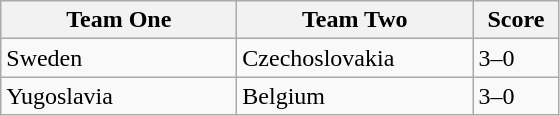<table class="wikitable">
<tr>
<th width=150>Team One</th>
<th width=150>Team Two</th>
<th width=50>Score</th>
</tr>
<tr>
<td>Sweden</td>
<td>Czechoslovakia</td>
<td>3–0</td>
</tr>
<tr>
<td>Yugoslavia</td>
<td>Belgium</td>
<td>3–0</td>
</tr>
</table>
